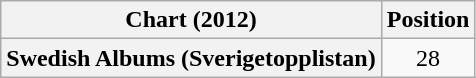<table class="wikitable plainrowheaders" style="text-align:center">
<tr>
<th scope="col">Chart (2012)</th>
<th scope="col">Position</th>
</tr>
<tr>
<th scope="row">Swedish Albums (Sverigetopplistan)</th>
<td>28</td>
</tr>
</table>
